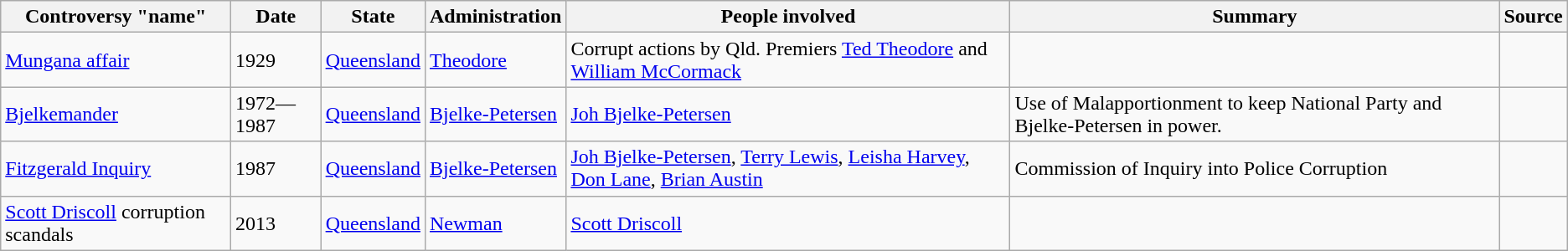<table Class="wikitable sortable">
<tr>
<th>Controversy "name"<br></th>
<th>Date<br></th>
<th>State<br></th>
<th>Administration<br></th>
<th>People involved<br></th>
<th>Summary<br></th>
<th>Source<br></th>
</tr>
<tr>
<td><a href='#'>Mungana affair</a></td>
<td>1929</td>
<td><a href='#'>Queensland</a></td>
<td><a href='#'>Theodore</a></td>
<td>Corrupt actions by Qld. Premiers <a href='#'>Ted Theodore</a> and <a href='#'>William McCormack</a></td>
<td></td>
<td></td>
</tr>
<tr>
<td><a href='#'>Bjelkemander</a></td>
<td>1972—1987</td>
<td><a href='#'>Queensland</a></td>
<td><a href='#'>Bjelke-Petersen</a></td>
<td><a href='#'>Joh Bjelke-Petersen</a></td>
<td>Use of Malapportionment to keep National Party and Bjelke-Petersen in power.</td>
<td></td>
</tr>
<tr>
<td><a href='#'>Fitzgerald Inquiry</a></td>
<td>1987</td>
<td><a href='#'>Queensland</a></td>
<td><a href='#'>Bjelke-Petersen</a></td>
<td><a href='#'>Joh Bjelke-Petersen</a>, <a href='#'>Terry Lewis</a>, <a href='#'>Leisha Harvey</a>, <a href='#'>Don Lane</a>, <a href='#'>Brian Austin</a></td>
<td>Commission of Inquiry into Police Corruption</td>
<td></td>
</tr>
<tr>
<td><a href='#'>Scott Driscoll</a> corruption scandals</td>
<td>2013</td>
<td><a href='#'>Queensland</a></td>
<td><a href='#'>Newman</a></td>
<td><a href='#'>Scott Driscoll</a></td>
<td></td>
<td></td>
</tr>
</table>
